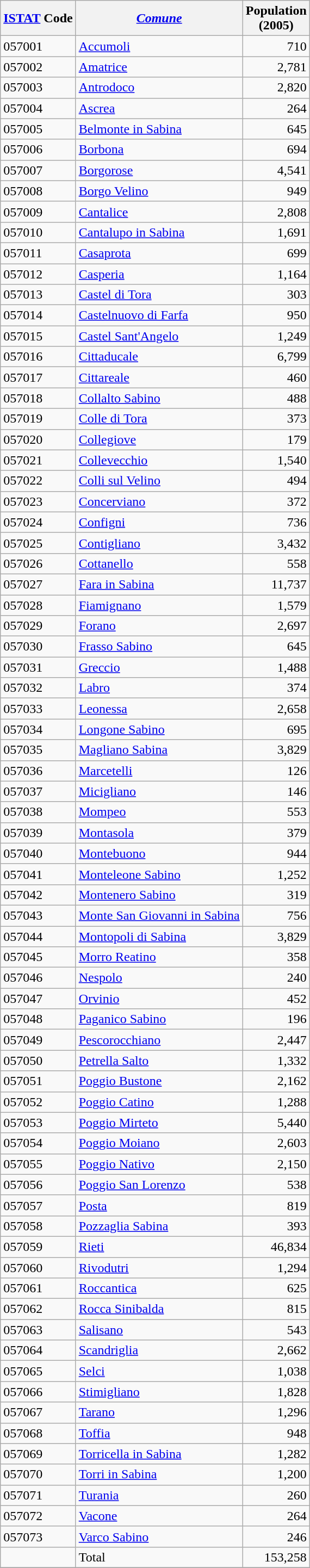<table class="wikitable sortable">
<tr>
<th><a href='#'>ISTAT</a> Code</th>
<th><em><a href='#'>Comune</a></em></th>
<th>Population <br>(2005)</th>
</tr>
<tr>
<td>057001</td>
<td><a href='#'>Accumoli</a></td>
<td align="right">710</td>
</tr>
<tr>
<td>057002</td>
<td><a href='#'>Amatrice</a></td>
<td align="right">2,781</td>
</tr>
<tr>
<td>057003</td>
<td><a href='#'>Antrodoco</a></td>
<td align="right">2,820</td>
</tr>
<tr>
<td>057004</td>
<td><a href='#'>Ascrea</a></td>
<td align="right">264</td>
</tr>
<tr>
<td>057005</td>
<td><a href='#'>Belmonte in Sabina</a></td>
<td align="right">645</td>
</tr>
<tr>
<td>057006</td>
<td><a href='#'>Borbona</a></td>
<td align="right">694</td>
</tr>
<tr>
<td>057007</td>
<td><a href='#'>Borgorose</a></td>
<td align="right">4,541</td>
</tr>
<tr>
<td>057008</td>
<td><a href='#'>Borgo Velino</a></td>
<td align="right">949</td>
</tr>
<tr>
<td>057009</td>
<td><a href='#'>Cantalice</a></td>
<td align="right">2,808</td>
</tr>
<tr>
<td>057010</td>
<td><a href='#'>Cantalupo in Sabina</a></td>
<td align="right">1,691</td>
</tr>
<tr>
<td>057011</td>
<td><a href='#'>Casaprota</a></td>
<td align="right">699</td>
</tr>
<tr>
<td>057012</td>
<td><a href='#'>Casperia</a></td>
<td align="right">1,164</td>
</tr>
<tr>
<td>057013</td>
<td><a href='#'>Castel di Tora</a></td>
<td align="right">303</td>
</tr>
<tr>
<td>057014</td>
<td><a href='#'>Castelnuovo di Farfa</a></td>
<td align="right">950</td>
</tr>
<tr>
<td>057015</td>
<td><a href='#'>Castel Sant'Angelo</a></td>
<td align="right">1,249</td>
</tr>
<tr>
<td>057016</td>
<td><a href='#'>Cittaducale</a></td>
<td align="right">6,799</td>
</tr>
<tr>
<td>057017</td>
<td><a href='#'>Cittareale</a></td>
<td align="right">460</td>
</tr>
<tr>
<td>057018</td>
<td><a href='#'>Collalto Sabino</a></td>
<td align="right">488</td>
</tr>
<tr>
<td>057019</td>
<td><a href='#'>Colle di Tora</a></td>
<td align="right">373</td>
</tr>
<tr>
<td>057020</td>
<td><a href='#'>Collegiove</a></td>
<td align="right">179</td>
</tr>
<tr>
<td>057021</td>
<td><a href='#'>Collevecchio</a></td>
<td align="right">1,540</td>
</tr>
<tr>
<td>057022</td>
<td><a href='#'>Colli sul Velino</a></td>
<td align="right">494</td>
</tr>
<tr>
<td>057023</td>
<td><a href='#'>Concerviano</a></td>
<td align="right">372</td>
</tr>
<tr>
<td>057024</td>
<td><a href='#'>Configni</a></td>
<td align="right">736</td>
</tr>
<tr>
<td>057025</td>
<td><a href='#'>Contigliano</a></td>
<td align="right">3,432</td>
</tr>
<tr>
<td>057026</td>
<td><a href='#'>Cottanello</a></td>
<td align="right">558</td>
</tr>
<tr>
<td>057027</td>
<td><a href='#'>Fara in Sabina</a></td>
<td align="right">11,737</td>
</tr>
<tr>
<td>057028</td>
<td><a href='#'>Fiamignano</a></td>
<td align="right">1,579</td>
</tr>
<tr>
<td>057029</td>
<td><a href='#'>Forano</a></td>
<td align="right">2,697</td>
</tr>
<tr>
<td>057030</td>
<td><a href='#'>Frasso Sabino</a></td>
<td align="right">645</td>
</tr>
<tr>
<td>057031</td>
<td><a href='#'>Greccio</a></td>
<td align="right">1,488</td>
</tr>
<tr>
<td>057032</td>
<td><a href='#'>Labro</a></td>
<td align="right">374</td>
</tr>
<tr>
<td>057033</td>
<td><a href='#'>Leonessa</a></td>
<td align="right">2,658</td>
</tr>
<tr>
<td>057034</td>
<td><a href='#'>Longone Sabino</a></td>
<td align="right">695</td>
</tr>
<tr>
<td>057035</td>
<td><a href='#'>Magliano Sabina</a></td>
<td align="right">3,829</td>
</tr>
<tr>
<td>057036</td>
<td><a href='#'>Marcetelli</a></td>
<td align="right">126</td>
</tr>
<tr>
<td>057037</td>
<td><a href='#'>Micigliano</a></td>
<td align="right">146</td>
</tr>
<tr>
<td>057038</td>
<td><a href='#'>Mompeo</a></td>
<td align="right">553</td>
</tr>
<tr>
<td>057039</td>
<td><a href='#'>Montasola</a></td>
<td align="right">379</td>
</tr>
<tr>
<td>057040</td>
<td><a href='#'>Montebuono</a></td>
<td align="right">944</td>
</tr>
<tr>
<td>057041</td>
<td><a href='#'>Monteleone Sabino</a></td>
<td align="right">1,252</td>
</tr>
<tr>
<td>057042</td>
<td><a href='#'>Montenero Sabino</a></td>
<td align="right">319</td>
</tr>
<tr>
<td>057043</td>
<td><a href='#'>Monte San Giovanni in Sabina</a></td>
<td align="right">756</td>
</tr>
<tr>
<td>057044</td>
<td><a href='#'>Montopoli di Sabina</a></td>
<td align="right">3,829</td>
</tr>
<tr>
<td>057045</td>
<td><a href='#'>Morro Reatino</a></td>
<td align="right">358</td>
</tr>
<tr>
<td>057046</td>
<td><a href='#'>Nespolo</a></td>
<td align="right">240</td>
</tr>
<tr>
<td>057047</td>
<td><a href='#'>Orvinio</a></td>
<td align="right">452</td>
</tr>
<tr>
<td>057048</td>
<td><a href='#'>Paganico Sabino</a></td>
<td align="right">196</td>
</tr>
<tr>
<td>057049</td>
<td><a href='#'>Pescorocchiano</a></td>
<td align="right">2,447</td>
</tr>
<tr>
<td>057050</td>
<td><a href='#'>Petrella Salto</a></td>
<td align="right">1,332</td>
</tr>
<tr>
<td>057051</td>
<td><a href='#'>Poggio Bustone</a></td>
<td align="right">2,162</td>
</tr>
<tr>
<td>057052</td>
<td><a href='#'>Poggio Catino</a></td>
<td align="right">1,288</td>
</tr>
<tr>
<td>057053</td>
<td><a href='#'>Poggio Mirteto</a></td>
<td align="right">5,440</td>
</tr>
<tr>
<td>057054</td>
<td><a href='#'>Poggio Moiano</a></td>
<td align="right">2,603</td>
</tr>
<tr>
<td>057055</td>
<td><a href='#'>Poggio Nativo</a></td>
<td align="right">2,150</td>
</tr>
<tr>
<td>057056</td>
<td><a href='#'>Poggio San Lorenzo</a></td>
<td align="right">538</td>
</tr>
<tr>
<td>057057</td>
<td><a href='#'>Posta</a></td>
<td align="right">819</td>
</tr>
<tr>
<td>057058</td>
<td><a href='#'>Pozzaglia Sabina</a></td>
<td align="right">393</td>
</tr>
<tr>
<td>057059</td>
<td><a href='#'>Rieti</a></td>
<td align="right">46,834</td>
</tr>
<tr>
<td>057060</td>
<td><a href='#'>Rivodutri</a></td>
<td align="right">1,294</td>
</tr>
<tr>
<td>057061</td>
<td><a href='#'>Roccantica</a></td>
<td align="right">625</td>
</tr>
<tr>
<td>057062</td>
<td><a href='#'>Rocca Sinibalda</a></td>
<td align="right">815</td>
</tr>
<tr>
<td>057063</td>
<td><a href='#'>Salisano</a></td>
<td align="right">543</td>
</tr>
<tr>
<td>057064</td>
<td><a href='#'>Scandriglia</a></td>
<td align="right">2,662</td>
</tr>
<tr>
<td>057065</td>
<td><a href='#'>Selci</a></td>
<td align="right">1,038</td>
</tr>
<tr>
<td>057066</td>
<td><a href='#'>Stimigliano</a></td>
<td align="right">1,828</td>
</tr>
<tr>
<td>057067</td>
<td><a href='#'>Tarano</a></td>
<td align="right">1,296</td>
</tr>
<tr>
<td>057068</td>
<td><a href='#'>Toffia</a></td>
<td align="right">948</td>
</tr>
<tr>
<td>057069</td>
<td><a href='#'>Torricella in Sabina</a></td>
<td align="right">1,282</td>
</tr>
<tr>
<td>057070</td>
<td><a href='#'>Torri in Sabina</a></td>
<td align="right">1,200</td>
</tr>
<tr>
<td>057071</td>
<td><a href='#'>Turania</a></td>
<td align="right">260</td>
</tr>
<tr>
<td>057072</td>
<td><a href='#'>Vacone</a></td>
<td align="right">264</td>
</tr>
<tr>
<td>057073</td>
<td><a href='#'>Varco Sabino</a></td>
<td align="right">246</td>
</tr>
<tr>
<td></td>
<td>Total</td>
<td align="right">153,258</td>
</tr>
<tr>
</tr>
</table>
